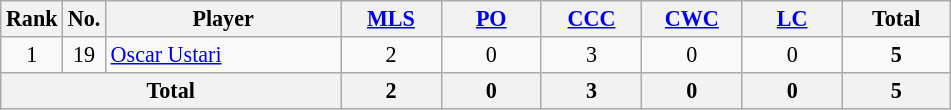<table class="wikitable sortable nowrap" style="text-align:center; font-size:92%;">
<tr>
<th>Rank</th>
<th>No.</th>
<th width=150>Player</th>
<th width=60><a href='#'>MLS</a></th>
<th width=60><a href='#'>PO</a></th>
<th width=60><a href='#'>CCC</a></th>
<th width=60><a href='#'>CWC</a></th>
<th width=60><a href='#'>LC</a></th>
<th width=65>Total</th>
</tr>
<tr>
<td>1</td>
<td>19</td>
<td style="text-align:left"> <a href='#'>Oscar Ustari</a></td>
<td>2</td>
<td>0</td>
<td>3</td>
<td>0</td>
<td>0</td>
<td><strong>5</strong></td>
</tr>
<tr>
<th colspan="3">Total</th>
<th>2</th>
<th>0</th>
<th>3</th>
<th>0</th>
<th>0</th>
<th>5</th>
</tr>
</table>
